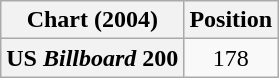<table class="wikitable plainrowheaders" style="text-align:center">
<tr>
<th scope="col">Chart (2004)</th>
<th scope="col">Position</th>
</tr>
<tr>
<th scope="row">US <em>Billboard</em> 200</th>
<td>178</td>
</tr>
</table>
